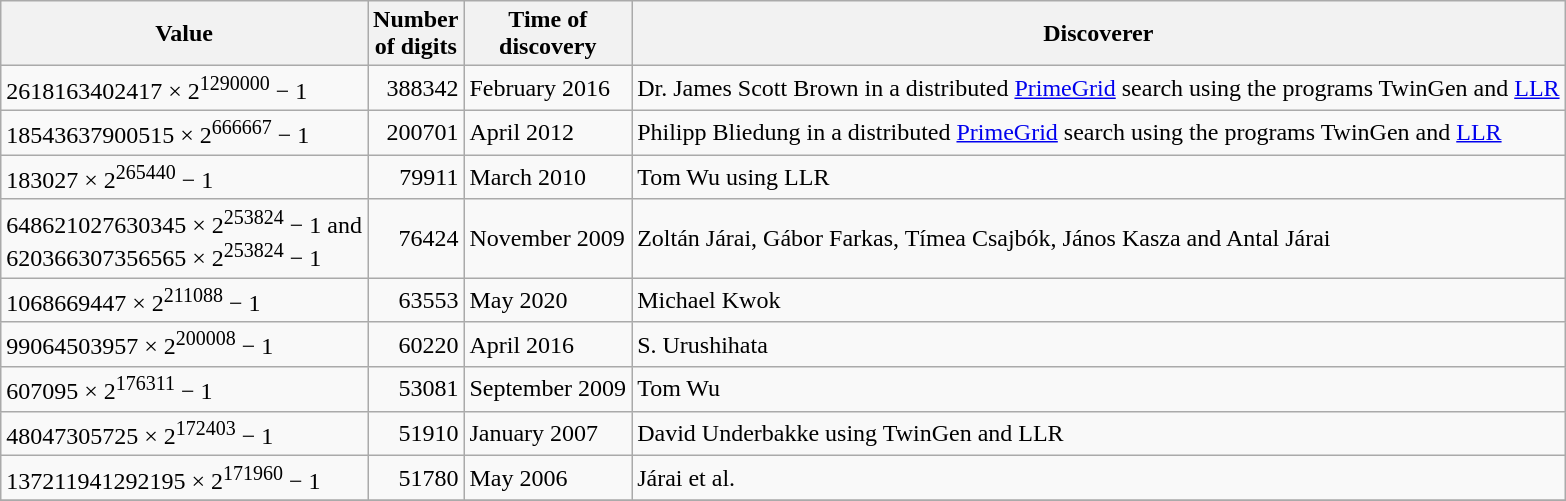<table class="wikitable">
<tr>
<th>Value</th>
<th>Number<br>of digits</th>
<th>Time of<br>discovery</th>
<th>Discoverer</th>
</tr>
<tr>
<td>2618163402417 × 2<sup>1290000</sup> − 1</td>
<td align="right">388342</td>
<td>February 2016</td>
<td>Dr. James Scott Brown in a distributed <a href='#'>PrimeGrid</a> search using the programs TwinGen and <a href='#'>LLR</a></td>
</tr>
<tr>
<td>18543637900515 × 2<sup>666667</sup> − 1</td>
<td align="right">200701</td>
<td>April 2012</td>
<td>Philipp Bliedung in a distributed <a href='#'>PrimeGrid</a> search using the programs TwinGen and <a href='#'>LLR</a></td>
</tr>
<tr>
<td>183027 × 2<sup>265440</sup> − 1</td>
<td align="right">79911</td>
<td>March 2010</td>
<td>Tom Wu using LLR</td>
</tr>
<tr>
<td style="white-space:nowrap">648621027630345 × 2<sup>253824</sup> − 1 and<br>620366307356565 × 2<sup>253824</sup> − 1</td>
<td align="right">76424</td>
<td style="white-space:nowrap">November 2009</td>
<td>Zoltán Járai, Gábor Farkas, Tímea Csajbók, János Kasza and Antal Járai</td>
</tr>
<tr>
<td>1068669447 × 2<sup>211088</sup> − 1</td>
<td align="right">63553</td>
<td>May 2020</td>
<td>Michael Kwok</td>
</tr>
<tr>
<td>99064503957 × 2<sup>200008</sup> − 1</td>
<td align="right">60220</td>
<td>April 2016</td>
<td>S. Urushihata</td>
</tr>
<tr>
<td>607095 × 2<sup>176311</sup> − 1</td>
<td align="right">53081</td>
<td style="white-space:nowrap">September 2009</td>
<td>Tom Wu</td>
</tr>
<tr>
<td>48047305725 × 2<sup>172403</sup> − 1</td>
<td align="right">51910</td>
<td>January 2007</td>
<td>David Underbakke using TwinGen and LLR</td>
</tr>
<tr>
<td style="white-space:nowrap">137211941292195 × 2<sup>171960</sup> − 1</td>
<td align="right">51780</td>
<td>May 2006</td>
<td>Járai et al.</td>
</tr>
<tr>
</tr>
</table>
